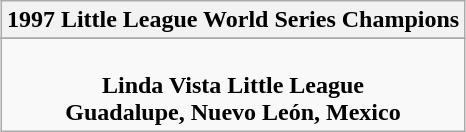<table class="wikitable" style="text-align: center; margin: 0 auto;">
<tr>
<th>1997 Little League World Series Champions</th>
</tr>
<tr>
</tr>
<tr>
<td><br><strong>Linda Vista Little League</strong><br><strong>Guadalupe, Nuevo León, Mexico</strong></td>
</tr>
</table>
